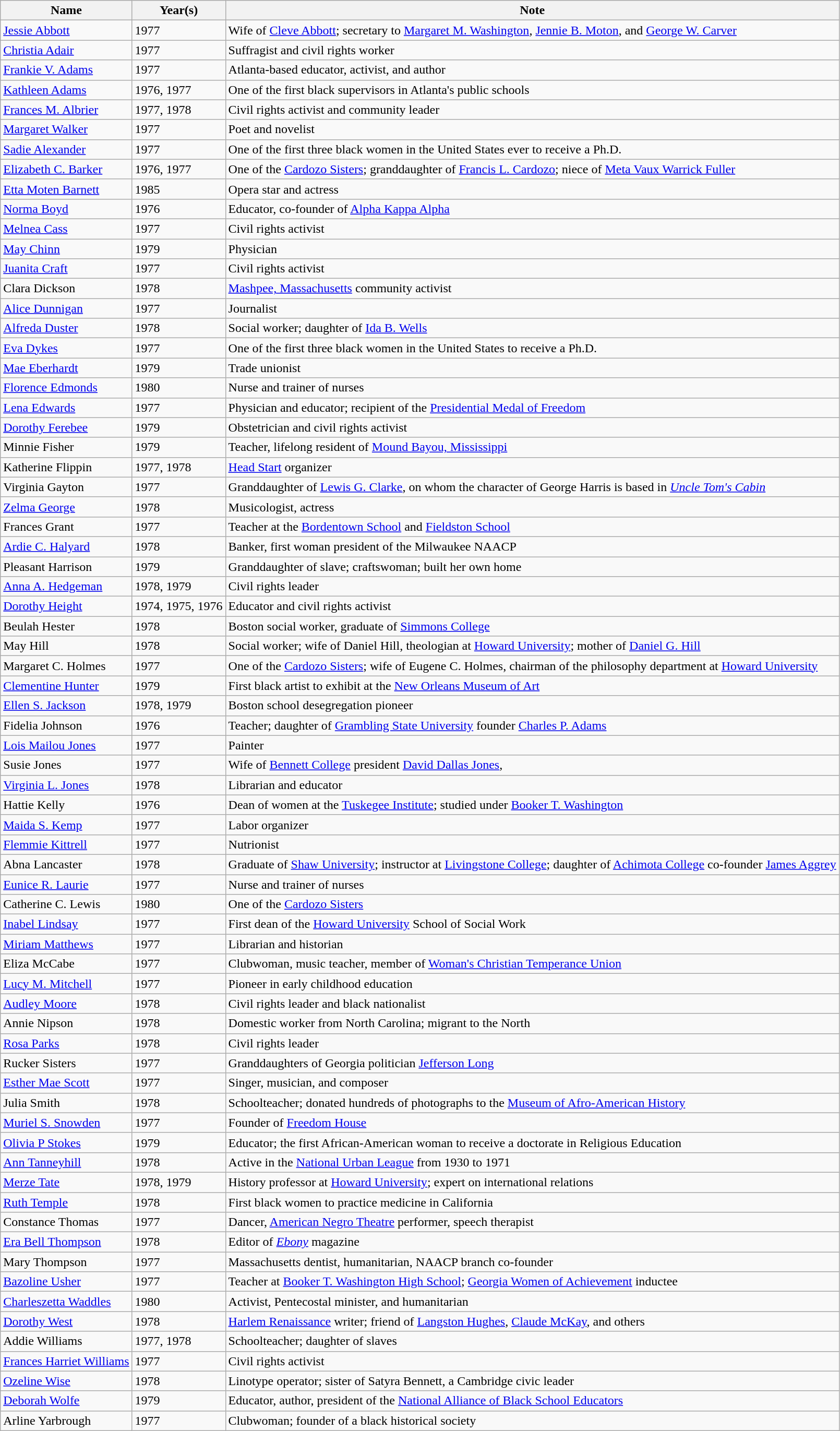<table class="wikitable sortable">
<tr>
<th>Name</th>
<th>Year(s)</th>
<th>Note</th>
</tr>
<tr>
<td><a href='#'>Jessie Abbott</a></td>
<td>1977</td>
<td>Wife of <a href='#'>Cleve Abbott</a>; secretary to <a href='#'>Margaret M. Washington</a>, <a href='#'>Jennie B. Moton</a>, and <a href='#'>George W. Carver</a></td>
</tr>
<tr>
<td><a href='#'>Christia Adair</a></td>
<td>1977</td>
<td>Suffragist and civil rights worker</td>
</tr>
<tr>
<td><a href='#'>Frankie V. Adams</a></td>
<td>1977</td>
<td>Atlanta-based educator, activist, and author</td>
</tr>
<tr>
<td><a href='#'>Kathleen Adams</a></td>
<td>1976, 1977</td>
<td>One of the first black supervisors in Atlanta's public schools</td>
</tr>
<tr>
<td><a href='#'>Frances M. Albrier</a></td>
<td>1977, 1978</td>
<td>Civil rights activist and community leader</td>
</tr>
<tr>
<td><a href='#'>Margaret Walker</a></td>
<td>1977</td>
<td>Poet and novelist</td>
</tr>
<tr>
<td><a href='#'>Sadie Alexander</a></td>
<td>1977</td>
<td>One of the first three black women in the United States ever to receive a Ph.D.</td>
</tr>
<tr>
<td><a href='#'>Elizabeth C. Barker</a></td>
<td>1976, 1977</td>
<td>One of the <a href='#'>Cardozo Sisters</a>; granddaughter of <a href='#'>Francis L. Cardozo</a>; niece of <a href='#'>Meta Vaux Warrick Fuller</a></td>
</tr>
<tr>
<td><a href='#'>Etta Moten Barnett</a></td>
<td>1985</td>
<td>Opera star and actress</td>
</tr>
<tr>
<td><a href='#'>Norma Boyd</a></td>
<td>1976</td>
<td>Educator, co-founder of <a href='#'>Alpha Kappa Alpha</a></td>
</tr>
<tr>
<td><a href='#'>Melnea Cass</a></td>
<td>1977</td>
<td>Civil rights activist</td>
</tr>
<tr>
<td><a href='#'>May Chinn</a></td>
<td>1979</td>
<td>Physician</td>
</tr>
<tr>
<td><a href='#'>Juanita Craft</a></td>
<td>1977</td>
<td>Civil rights activist</td>
</tr>
<tr>
<td>Clara Dickson</td>
<td>1978</td>
<td><a href='#'>Mashpee, Massachusetts</a> community activist</td>
</tr>
<tr>
<td><a href='#'>Alice Dunnigan</a></td>
<td>1977</td>
<td>Journalist</td>
</tr>
<tr>
<td><a href='#'>Alfreda Duster</a></td>
<td>1978</td>
<td>Social worker; daughter of <a href='#'>Ida B. Wells</a></td>
</tr>
<tr>
<td><a href='#'>Eva Dykes</a></td>
<td>1977</td>
<td>One of the first three black women in the United States to receive a Ph.D.</td>
</tr>
<tr>
<td><a href='#'>Mae Eberhardt</a></td>
<td>1979</td>
<td>Trade unionist</td>
</tr>
<tr>
<td><a href='#'>Florence Edmonds</a></td>
<td>1980</td>
<td>Nurse and trainer of nurses</td>
</tr>
<tr>
<td><a href='#'>Lena Edwards</a></td>
<td>1977</td>
<td>Physician and educator; recipient of the <a href='#'>Presidential Medal of Freedom</a></td>
</tr>
<tr>
<td><a href='#'>Dorothy Ferebee</a></td>
<td>1979</td>
<td>Obstetrician and civil rights activist</td>
</tr>
<tr>
<td>Minnie Fisher</td>
<td>1979</td>
<td>Teacher, lifelong resident of <a href='#'>Mound Bayou, Mississippi</a></td>
</tr>
<tr>
<td>Katherine Flippin</td>
<td>1977, 1978</td>
<td><a href='#'>Head Start</a> organizer</td>
</tr>
<tr>
<td>Virginia Gayton</td>
<td>1977</td>
<td>Granddaughter of <a href='#'>Lewis G. Clarke</a>, on whom the character of George Harris is based in <em><a href='#'>Uncle Tom's Cabin</a></em></td>
</tr>
<tr>
<td><a href='#'>Zelma George</a></td>
<td>1978</td>
<td>Musicologist, actress</td>
</tr>
<tr>
<td>Frances Grant</td>
<td>1977</td>
<td>Teacher at the <a href='#'>Bordentown School</a> and <a href='#'>Fieldston School</a></td>
</tr>
<tr>
<td><a href='#'>Ardie C. Halyard</a></td>
<td>1978</td>
<td>Banker, first woman president of the Milwaukee NAACP</td>
</tr>
<tr>
<td>Pleasant Harrison</td>
<td>1979</td>
<td>Granddaughter of slave; craftswoman; built her own home</td>
</tr>
<tr>
<td><a href='#'>Anna A. Hedgeman</a></td>
<td>1978, 1979</td>
<td>Civil rights leader</td>
</tr>
<tr>
<td><a href='#'>Dorothy Height</a></td>
<td>1974, 1975, 1976</td>
<td>Educator and civil rights activist</td>
</tr>
<tr>
<td>Beulah Hester</td>
<td>1978</td>
<td>Boston social worker, graduate of <a href='#'>Simmons College</a></td>
</tr>
<tr>
<td>May Hill</td>
<td>1978</td>
<td>Social worker; wife of Daniel Hill, theologian at <a href='#'>Howard University</a>; mother of <a href='#'>Daniel G. Hill</a></td>
</tr>
<tr>
<td>Margaret C. Holmes</td>
<td>1977</td>
<td>One of the <a href='#'>Cardozo Sisters</a>; wife of Eugene C. Holmes, chairman of the philosophy department at <a href='#'>Howard University</a></td>
</tr>
<tr>
<td><a href='#'>Clementine Hunter</a></td>
<td>1979</td>
<td>First black artist to exhibit at the <a href='#'>New Orleans Museum of Art</a></td>
</tr>
<tr>
<td><a href='#'>Ellen S. Jackson</a></td>
<td>1978, 1979</td>
<td>Boston school desegregation pioneer</td>
</tr>
<tr>
<td>Fidelia Johnson</td>
<td>1976</td>
<td>Teacher; daughter of <a href='#'>Grambling State University</a> founder <a href='#'>Charles P. Adams</a></td>
</tr>
<tr>
<td><a href='#'>Lois Mailou Jones</a></td>
<td>1977</td>
<td>Painter</td>
</tr>
<tr>
<td>Susie Jones</td>
<td>1977</td>
<td>Wife of <a href='#'>Bennett College</a> president <a href='#'>David Dallas Jones</a>,</td>
</tr>
<tr>
<td><a href='#'>Virginia L. Jones</a></td>
<td>1978</td>
<td>Librarian and educator</td>
</tr>
<tr>
<td>Hattie Kelly</td>
<td>1976</td>
<td>Dean of women at the <a href='#'>Tuskegee Institute</a>; studied under <a href='#'>Booker T. Washington</a></td>
</tr>
<tr>
<td><a href='#'>Maida S. Kemp</a></td>
<td>1977</td>
<td>Labor organizer</td>
</tr>
<tr>
<td><a href='#'>Flemmie Kittrell</a></td>
<td>1977</td>
<td>Nutrionist</td>
</tr>
<tr>
<td>Abna Lancaster</td>
<td>1978</td>
<td>Graduate of <a href='#'>Shaw University</a>; instructor at <a href='#'>Livingstone College</a>; daughter of <a href='#'>Achimota College</a> co-founder <a href='#'>James Aggrey</a></td>
</tr>
<tr>
<td><a href='#'>Eunice R. Laurie</a></td>
<td>1977</td>
<td>Nurse and trainer of nurses</td>
</tr>
<tr>
<td>Catherine C. Lewis</td>
<td>1980</td>
<td>One of the <a href='#'>Cardozo Sisters</a></td>
</tr>
<tr>
<td><a href='#'>Inabel Lindsay</a></td>
<td>1977</td>
<td>First dean of the <a href='#'>Howard University</a> School of Social Work</td>
</tr>
<tr>
<td><a href='#'>Miriam Matthews</a></td>
<td>1977</td>
<td>Librarian and historian</td>
</tr>
<tr>
<td>Eliza McCabe</td>
<td>1977</td>
<td>Clubwoman, music teacher, member of <a href='#'>Woman's Christian Temperance Union</a></td>
</tr>
<tr>
<td><a href='#'>Lucy M. Mitchell</a></td>
<td>1977</td>
<td>Pioneer in early childhood education</td>
</tr>
<tr>
<td><a href='#'>Audley Moore</a></td>
<td>1978</td>
<td>Civil rights leader and black nationalist</td>
</tr>
<tr>
<td>Annie Nipson</td>
<td>1978</td>
<td>Domestic worker from North Carolina; migrant to the North</td>
</tr>
<tr>
<td><a href='#'>Rosa Parks</a></td>
<td>1978</td>
<td>Civil rights leader</td>
</tr>
<tr>
<td>Rucker Sisters</td>
<td>1977</td>
<td>Granddaughters of Georgia politician <a href='#'>Jefferson Long</a></td>
</tr>
<tr>
<td><a href='#'>Esther Mae Scott</a></td>
<td>1977</td>
<td>Singer, musician, and composer</td>
</tr>
<tr>
<td>Julia Smith</td>
<td>1978</td>
<td>Schoolteacher; donated hundreds of photographs to the <a href='#'>Museum of Afro-American History</a></td>
</tr>
<tr>
<td><a href='#'>Muriel S. Snowden</a></td>
<td>1977</td>
<td>Founder of <a href='#'>Freedom House</a></td>
</tr>
<tr>
<td><a href='#'>Olivia P Stokes</a></td>
<td>1979</td>
<td>Educator; the first African-American woman to receive a doctorate in Religious Education</td>
</tr>
<tr>
<td><a href='#'>Ann Tanneyhill</a></td>
<td>1978</td>
<td>Active in the <a href='#'>National Urban League</a> from 1930 to 1971</td>
</tr>
<tr>
<td><a href='#'>Merze Tate</a></td>
<td>1978, 1979</td>
<td>History professor at <a href='#'>Howard University</a>; expert on international relations</td>
</tr>
<tr>
<td><a href='#'>Ruth Temple</a></td>
<td>1978</td>
<td>First black women to practice medicine in California</td>
</tr>
<tr>
<td>Constance Thomas</td>
<td>1977</td>
<td>Dancer, <a href='#'>American Negro Theatre</a> performer, speech therapist</td>
</tr>
<tr>
<td><a href='#'>Era Bell Thompson</a></td>
<td>1978</td>
<td>Editor of <em><a href='#'>Ebony</a></em> magazine</td>
</tr>
<tr>
<td>Mary Thompson</td>
<td>1977</td>
<td>Massachusetts dentist, humanitarian, NAACP branch co-founder</td>
</tr>
<tr>
<td><a href='#'>Bazoline Usher</a></td>
<td>1977</td>
<td>Teacher at <a href='#'>Booker T. Washington High School</a>; <a href='#'>Georgia Women of Achievement</a> inductee</td>
</tr>
<tr>
<td><a href='#'>Charleszetta Waddles</a></td>
<td>1980</td>
<td>Activist, Pentecostal minister, and humanitarian</td>
</tr>
<tr>
<td><a href='#'>Dorothy West</a></td>
<td>1978</td>
<td><a href='#'>Harlem Renaissance</a> writer; friend of <a href='#'>Langston Hughes</a>, <a href='#'>Claude McKay</a>, and others</td>
</tr>
<tr>
<td>Addie Williams</td>
<td>1977, 1978</td>
<td>Schoolteacher; daughter of slaves</td>
</tr>
<tr>
<td><a href='#'>Frances Harriet Williams</a></td>
<td>1977</td>
<td>Civil rights activist</td>
</tr>
<tr>
<td><a href='#'>Ozeline Wise</a></td>
<td>1978</td>
<td>Linotype operator; sister of Satyra Bennett, a Cambridge civic leader</td>
</tr>
<tr>
<td><a href='#'>Deborah Wolfe</a></td>
<td>1979</td>
<td>Educator, author, president of the <a href='#'>National Alliance of Black School Educators</a></td>
</tr>
<tr>
<td>Arline Yarbrough</td>
<td>1977</td>
<td>Clubwoman; founder of a black historical society</td>
</tr>
</table>
